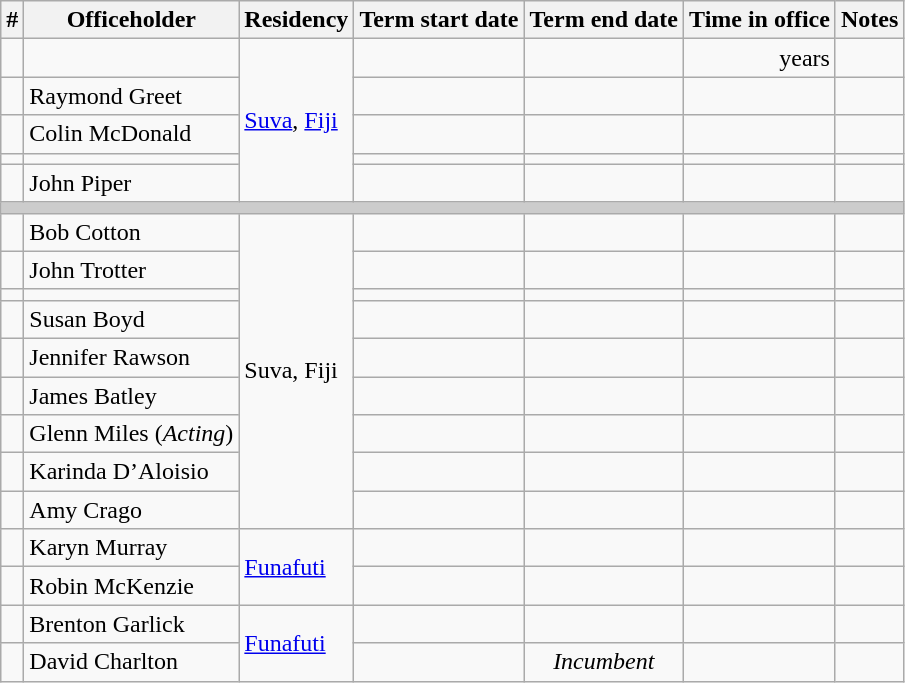<table class='wikitable sortable'>
<tr>
<th>#</th>
<th>Officeholder</th>
<th>Residency</th>
<th>Term start date</th>
<th>Term end date</th>
<th>Time in office</th>
<th>Notes</th>
</tr>
<tr>
<td align=center></td>
<td></td>
<td rowspan=5><a href='#'>Suva</a>, <a href='#'>Fiji</a></td>
<td align=center></td>
<td align=center></td>
<td align=right> years</td>
<td></td>
</tr>
<tr>
<td align=center></td>
<td>Raymond Greet</td>
<td align=center></td>
<td align=center></td>
<td align=right></td>
<td></td>
</tr>
<tr>
<td align=center></td>
<td>Colin McDonald</td>
<td align=center></td>
<td align=center></td>
<td align=right></td>
<td></td>
</tr>
<tr>
<td align=center></td>
<td></td>
<td align=center></td>
<td align=center></td>
<td align=right></td>
<td></td>
</tr>
<tr>
<td align=center></td>
<td>John Piper</td>
<td align=center></td>
<td align=center></td>
<td align=right></td>
<td></td>
</tr>
<tr>
<th colspan=8 style="background: #cccccc;"></th>
</tr>
<tr>
<td align=center></td>
<td>Bob Cotton</td>
<td rowspan=9>Suva, Fiji</td>
<td align=center></td>
<td align=center></td>
<td align=right></td>
<td></td>
</tr>
<tr>
<td align=center></td>
<td>John Trotter</td>
<td align=center></td>
<td align=center></td>
<td align=right></td>
<td></td>
</tr>
<tr>
<td align=center></td>
<td></td>
<td align=center></td>
<td align=center></td>
<td align=right></td>
<td></td>
</tr>
<tr>
<td align=center></td>
<td>Susan Boyd</td>
<td align=center></td>
<td align=center></td>
<td align=right></td>
<td></td>
</tr>
<tr>
<td align=center></td>
<td>Jennifer Rawson</td>
<td align=center></td>
<td align=center></td>
<td align=right></td>
<td></td>
</tr>
<tr>
<td align=center></td>
<td>James Batley</td>
<td align=center></td>
<td align=center></td>
<td align=right></td>
<td></td>
</tr>
<tr>
<td align=center></td>
<td>Glenn Miles (<em>Acting</em>)</td>
<td align=center></td>
<td align=center></td>
<td align=right></td>
<td></td>
</tr>
<tr>
<td align=center></td>
<td>Karinda D’Aloisio</td>
<td align=center></td>
<td align=center></td>
<td align=right></td>
<td></td>
</tr>
<tr>
<td align=center></td>
<td>Amy Crago</td>
<td align=center></td>
<td align=center></td>
<td align=right></td>
<td></td>
</tr>
<tr>
<td align=center></td>
<td>Karyn Murray</td>
<td rowspan=2><a href='#'>Funafuti</a></td>
<td align=center></td>
<td align=center></td>
<td align=right></td>
<td></td>
</tr>
<tr>
<td align=center></td>
<td>Robin McKenzie</td>
<td align=center></td>
<td align=center></td>
<td align=right></td>
<td></td>
</tr>
<tr>
<td align=center></td>
<td>Brenton Garlick</td>
<td rowspan=2><a href='#'>Funafuti</a></td>
<td align=center></td>
<td align=center></td>
<td align=right></td>
<td></td>
</tr>
<tr>
<td align=center></td>
<td>David Charlton</td>
<td align=center></td>
<td align=center><em>Incumbent</em></td>
<td align=right></td>
<td></td>
</tr>
</table>
